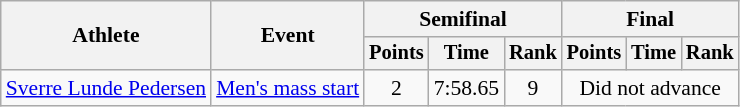<table class="wikitable" style="font-size:90%">
<tr>
<th rowspan=2>Athlete</th>
<th rowspan=2>Event</th>
<th colspan="3">Semifinal</th>
<th colspan="3">Final</th>
</tr>
<tr style="font-size:95%">
<th>Points</th>
<th>Time</th>
<th>Rank</th>
<th>Points</th>
<th>Time</th>
<th>Rank</th>
</tr>
<tr align=center>
<td align=left><a href='#'>Sverre Lunde Pedersen</a></td>
<td align=left><a href='#'>Men's mass start</a></td>
<td>2</td>
<td>7:58.65</td>
<td>9</td>
<td colspan=3>Did not advance</td>
</tr>
</table>
